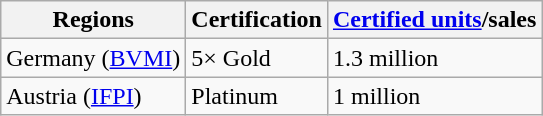<table class="wikitable">
<tr>
<th>Regions</th>
<th>Certification</th>
<th><a href='#'>Certified units</a>/sales</th>
</tr>
<tr>
<td>Germany (<a href='#'>BVMI</a>)</td>
<td>5× Gold</td>
<td>1.3 million</td>
</tr>
<tr>
<td>Austria (<a href='#'>IFPI</a>)</td>
<td>Platinum</td>
<td>1 million</td>
</tr>
</table>
